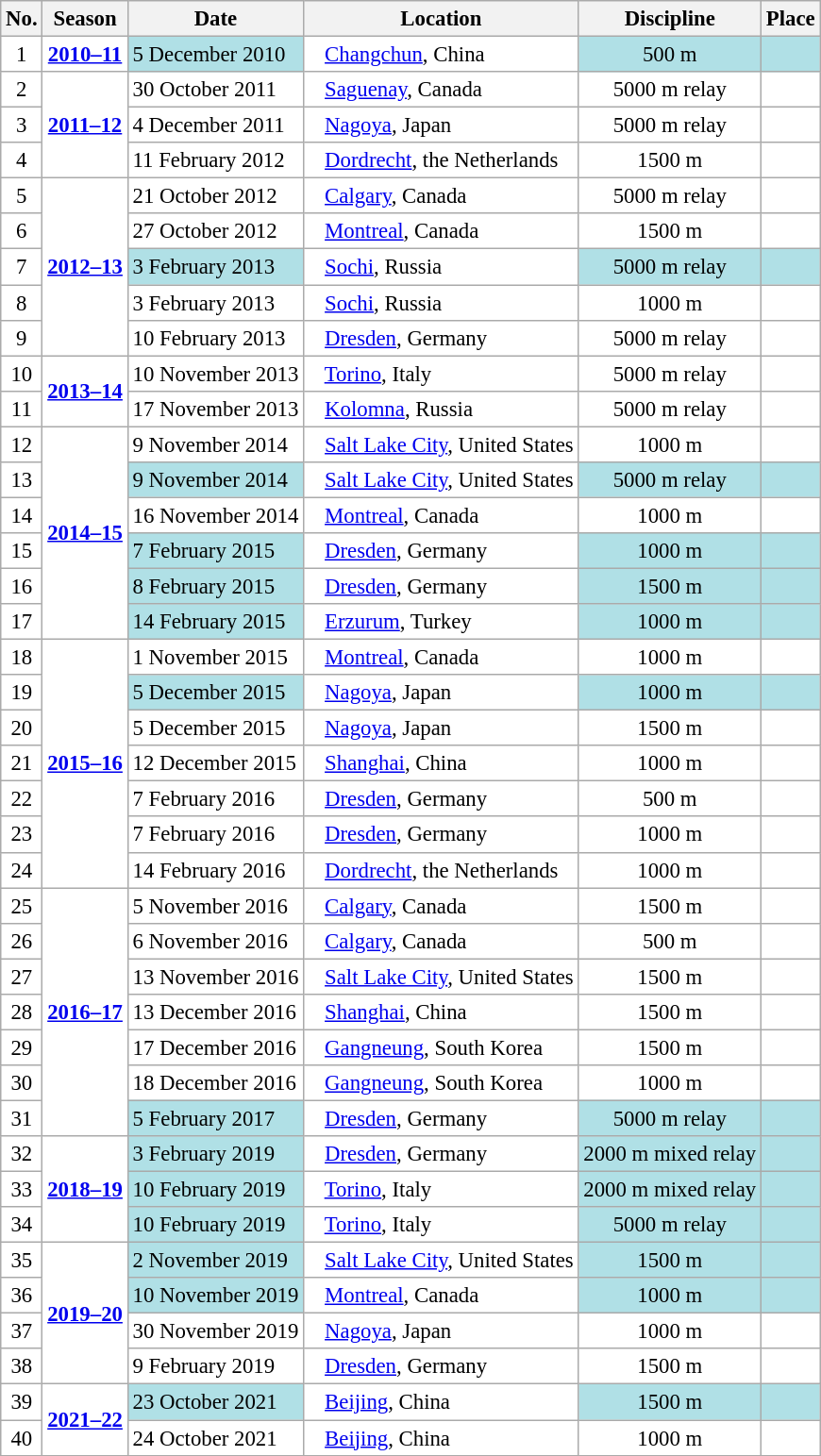<table class="wikitable sortable" style="text-align:center; font-size:95%; background:#ffffff;">
<tr>
<th>No.</th>
<th>Season</th>
<th>Date</th>
<th>Location</th>
<th>Discipline</th>
<th>Place</th>
</tr>
<tr>
<td align=center>1</td>
<td align=center><strong><a href='#'>2010–11</a></strong></td>
<td bgcolor="#BOEOE6" align=left>5 December 2010</td>
<td align=left>   <a href='#'>Changchun</a>,   China</td>
<td bgcolor="#BOEOE6">500 m</td>
<td bgcolor="#BOEOE6"></td>
</tr>
<tr>
<td align=center>2</td>
<td rowspan=3 align=center><strong><a href='#'>2011–12</a></strong></td>
<td align=left>30 October 2011</td>
<td align=left>   <a href='#'>Saguenay</a>, Canada</td>
<td>5000 m relay</td>
<td></td>
</tr>
<tr>
<td align=center>3</td>
<td align=left>4 December 2011</td>
<td align=left>   <a href='#'>Nagoya</a>, Japan</td>
<td>5000 m relay</td>
<td></td>
</tr>
<tr>
<td align=center>4</td>
<td align=left>11 February 2012</td>
<td align=left>   <a href='#'>Dordrecht</a>, the Netherlands</td>
<td>1500 m</td>
<td></td>
</tr>
<tr>
<td align=center>5</td>
<td rowspan=5 align=center><strong><a href='#'>2012–13</a></strong></td>
<td align=left>21 October 2012</td>
<td align=left>   <a href='#'>Calgary</a>, Canada</td>
<td>5000 m relay</td>
<td></td>
</tr>
<tr>
<td align=center>6</td>
<td align=left>27 October 2012</td>
<td align=left>   <a href='#'>Montreal</a>, Canada</td>
<td>1500 m</td>
<td></td>
</tr>
<tr>
<td align=center>7</td>
<td bgcolor="#BOEOE6" align=left>3 February 2013</td>
<td align=left>   <a href='#'>Sochi</a>, Russia</td>
<td bgcolor="#BOEOE6">5000 m relay</td>
<td bgcolor="#BOEOE6"></td>
</tr>
<tr>
<td align=center>8</td>
<td align=left>3 February 2013</td>
<td align=left>   <a href='#'>Sochi</a>, Russia</td>
<td>1000 m</td>
<td></td>
</tr>
<tr>
<td align=center>9</td>
<td align=left>10 February 2013</td>
<td align=left>   <a href='#'>Dresden</a>, Germany</td>
<td>5000 m relay</td>
<td></td>
</tr>
<tr>
<td align=center>10</td>
<td rowspan=2 align=center><strong><a href='#'>2013–14</a></strong></td>
<td align=left>10 November 2013</td>
<td align=left>   <a href='#'>Torino</a>, Italy</td>
<td>5000 m relay</td>
<td></td>
</tr>
<tr>
<td align=center>11</td>
<td align=left>17 November 2013</td>
<td align=left>   <a href='#'>Kolomna</a>, Russia</td>
<td>5000 m relay</td>
<td></td>
</tr>
<tr>
<td align=center>12</td>
<td rowspan=6 align=center><strong><a href='#'>2014–15</a></strong></td>
<td align=left>9 November 2014</td>
<td align=left>   <a href='#'>Salt Lake City</a>, United States</td>
<td>1000 m</td>
<td></td>
</tr>
<tr>
<td align=center>13</td>
<td bgcolor="#BOEOE6" align=left>9 November 2014</td>
<td align=left>   <a href='#'>Salt Lake City</a>, United States</td>
<td bgcolor="#BOEOE6">5000 m relay</td>
<td bgcolor="#BOEOE6"></td>
</tr>
<tr>
<td align=center>14</td>
<td align=left>16 November 2014</td>
<td align=left>   <a href='#'>Montreal</a>, Canada</td>
<td>1000 m</td>
<td></td>
</tr>
<tr>
<td align=center>15</td>
<td bgcolor="#BOEOE6" align=left>7 February 2015</td>
<td align=left>   <a href='#'>Dresden</a>, Germany</td>
<td bgcolor="#BOEOE6">1000 m</td>
<td bgcolor="#BOEOE6"></td>
</tr>
<tr>
<td align=center>16</td>
<td bgcolor="#BOEOE6" align=left>8 February 2015</td>
<td align=left>   <a href='#'>Dresden</a>, Germany</td>
<td bgcolor="#BOEOE6">1500 m</td>
<td bgcolor="#BOEOE6"></td>
</tr>
<tr>
<td align=center>17</td>
<td bgcolor="#BOEOE6" align=left>14 February 2015</td>
<td align=left>   <a href='#'>Erzurum</a>, Turkey</td>
<td bgcolor="#BOEOE6">1000 m</td>
<td bgcolor="#BOEOE6"></td>
</tr>
<tr>
<td align=center>18</td>
<td rowspan=7 align=center><strong><a href='#'>2015–16</a></strong></td>
<td align=left>1 November 2015</td>
<td align=left>   <a href='#'>Montreal</a>, Canada</td>
<td>1000 m</td>
<td></td>
</tr>
<tr>
<td align=center>19</td>
<td bgcolor="#BOEOE6" align=left>5 December 2015</td>
<td align=left>   <a href='#'>Nagoya</a>, Japan</td>
<td bgcolor="#BOEOE6">1000 m</td>
<td bgcolor="#BOEOE6"></td>
</tr>
<tr>
<td align=center>20</td>
<td align=left>5 December 2015</td>
<td align=left>   <a href='#'>Nagoya</a>, Japan</td>
<td>1500 m</td>
<td></td>
</tr>
<tr>
<td align=center>21</td>
<td align=left>12 December 2015</td>
<td align=left>   <a href='#'>Shanghai</a>, China</td>
<td>1000 m</td>
<td></td>
</tr>
<tr>
<td align=center>22</td>
<td align=left>7 February 2016</td>
<td align=left>   <a href='#'>Dresden</a>, Germany</td>
<td>500 m</td>
<td></td>
</tr>
<tr>
<td align=center>23</td>
<td align=left>7 February 2016</td>
<td align=left>   <a href='#'>Dresden</a>, Germany</td>
<td>1000 m</td>
<td></td>
</tr>
<tr>
<td align=center>24</td>
<td align=left>14 February 2016</td>
<td align=left>   <a href='#'>Dordrecht</a>, the Netherlands</td>
<td>1000 m</td>
<td></td>
</tr>
<tr>
<td align=center>25</td>
<td rowspan=7 align=center><strong><a href='#'>2016–17</a></strong></td>
<td align=left>5 November 2016</td>
<td align=left>   <a href='#'>Calgary</a>, Canada</td>
<td>1500 m</td>
<td></td>
</tr>
<tr>
<td align=center>26</td>
<td align=left>6 November 2016</td>
<td align=left>   <a href='#'>Calgary</a>, Canada</td>
<td>500 m</td>
<td></td>
</tr>
<tr>
<td align=center>27</td>
<td align=left>13 November 2016</td>
<td align=left>   <a href='#'>Salt Lake City</a>, United States</td>
<td>1500 m</td>
<td></td>
</tr>
<tr>
<td align=center>28</td>
<td align=left>13 December 2016</td>
<td align=left>   <a href='#'>Shanghai</a>, China</td>
<td>1500 m</td>
<td></td>
</tr>
<tr>
<td align=center>29</td>
<td align=left>17 December 2016</td>
<td align=left>   <a href='#'>Gangneung</a>, South Korea</td>
<td>1500 m</td>
<td></td>
</tr>
<tr>
<td align=center>30</td>
<td align=left>18 December 2016</td>
<td align=left>   <a href='#'>Gangneung</a>, South Korea</td>
<td>1000 m</td>
<td></td>
</tr>
<tr>
<td align=center>31</td>
<td bgcolor="#BOEOE6" align=left>5 February 2017</td>
<td align=left>   <a href='#'>Dresden</a>, Germany</td>
<td bgcolor="#BOEOE6">5000 m relay</td>
<td bgcolor="#BOEOE6"></td>
</tr>
<tr>
<td align=center>32</td>
<td rowspan=3 align=center><strong><a href='#'>2018–19</a></strong></td>
<td bgcolor="#BOEOE6" align=left>3 February 2019</td>
<td align=left>   <a href='#'>Dresden</a>, Germany</td>
<td bgcolor="#BOEOE6">2000 m mixed relay</td>
<td bgcolor="#BOEOE6"></td>
</tr>
<tr>
<td align=center>33</td>
<td bgcolor="#BOEOE6" align=left>10 February 2019</td>
<td align=left>   <a href='#'>Torino</a>, Italy</td>
<td bgcolor="#BOEOE6">2000 m mixed relay</td>
<td bgcolor="#BOEOE6"></td>
</tr>
<tr>
<td align=center>34</td>
<td bgcolor="#BOEOE6" align=left>10 February 2019</td>
<td align=left>   <a href='#'>Torino</a>, Italy</td>
<td bgcolor="#BOEOE6">5000 m relay</td>
<td bgcolor="#BOEOE6"></td>
</tr>
<tr>
<td align=center>35</td>
<td rowspan=4 align=center><strong><a href='#'>2019–20</a></strong></td>
<td bgcolor="#BOEOE6" align=left>2 November 2019</td>
<td align=left>   <a href='#'>Salt Lake City</a>, United States</td>
<td bgcolor="#BOEOE6">1500 m</td>
<td bgcolor="#BOEOE6"></td>
</tr>
<tr>
<td align=center>36</td>
<td bgcolor="#BOEOE6" align=left>10 November 2019</td>
<td align=left>   <a href='#'>Montreal</a>, Canada</td>
<td bgcolor="#BOEOE6">1000 m</td>
<td bgcolor="#BOEOE6"></td>
</tr>
<tr>
<td align=center>37</td>
<td align=left>30 November 2019</td>
<td align=left>   <a href='#'>Nagoya</a>, Japan</td>
<td>1000 m</td>
<td></td>
</tr>
<tr>
<td align=center>38</td>
<td align=left>9 February 2019</td>
<td align=left>   <a href='#'>Dresden</a>, Germany</td>
<td>1500 m</td>
<td></td>
</tr>
<tr>
<td align=center>39</td>
<td rowspan=2 align=center><strong><a href='#'>2021–22</a></strong></td>
<td bgcolor="#BOEOE6" align=left>23 October 2021</td>
<td align=left>   <a href='#'>Beijing</a>, China</td>
<td bgcolor="#BOEOE6">1500 m</td>
<td bgcolor="#BOEOE6"></td>
</tr>
<tr>
<td align=center>40</td>
<td align=left>24 October 2021</td>
<td align=left>   <a href='#'>Beijing</a>, China</td>
<td>1000 m</td>
<td></td>
</tr>
<tr>
</tr>
</table>
